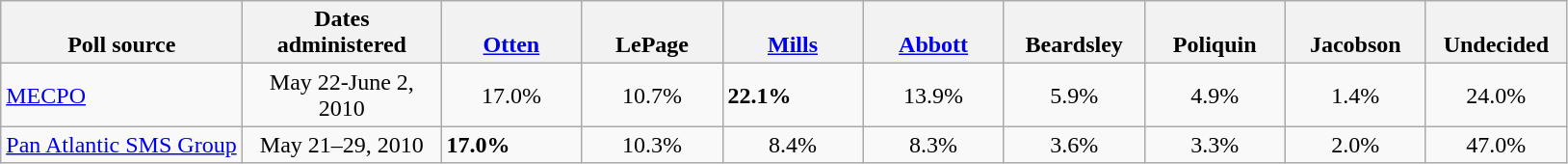<table class="wikitable">
<tr valign=bottom>
<th style="width:160px;">Poll source</th>
<th style="width:130px;">Dates administered</th>
<th style="width:90px;"><a href='#'>Otten</a></th>
<th style="width:90px;"><strong>LePage</strong></th>
<th style="width:90px;"><a href='#'>Mills</a></th>
<th style="width:90px;"><a href='#'>Abbott</a></th>
<th style="width:90px;"><strong>Beardsley</strong></th>
<th style="width:90px;"><strong>Poliquin</strong></th>
<th style="width:90px;">Jacobson</th>
<th style="width:90px;">Undecided</th>
</tr>
<tr>
<td><a href='#'>MECPO</a></td>
<td align=center>May 22-June 2, 2010</td>
<td align=center>17.0%</td>
<td align=center>10.7%</td>
<td><strong>22.1%</strong></td>
<td align=center>13.9%</td>
<td align=center>5.9%</td>
<td align=center>4.9%</td>
<td align=center>1.4%</td>
<td align=center>24.0%</td>
</tr>
<tr>
<td><a href='#'>Pan Atlantic SMS Group</a></td>
<td align=center>May 21–29, 2010</td>
<td><strong>17.0%</strong></td>
<td align=center>10.3%</td>
<td align=center>8.4%</td>
<td align=center>8.3%</td>
<td align=center>3.6%</td>
<td align=center>3.3%</td>
<td align=center>2.0%</td>
<td align=center>47.0%</td>
</tr>
</table>
